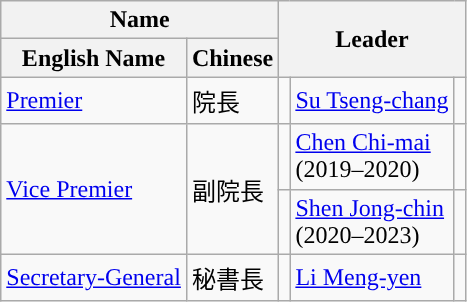<table class="wikitable sortable">
<tr>
<th colspan="2">Name</th>
<th colspan="3" rowspan="2">Leader</th>
</tr>
<tr>
<th>English Name</th>
<th>Chinese</th>
</tr>
<tr>
<td><a href='#'>Premier</a></td>
<td>院長</td>
<td style="background:"></td>
<td><a href='#'>Su Tseng-chang</a></td>
<td></td>
</tr>
<tr>
<td rowspan=2><a href='#'>Vice Premier</a></td>
<td rowspan=2>副院長</td>
<td style="background:"></td>
<td><a href='#'>Chen Chi-mai</a><br>(2019–2020)</td>
<td></td>
</tr>
<tr>
<td style="background:"></td>
<td><a href='#'>Shen Jong-chin</a><br>(2020–2023)</td>
<td></td>
</tr>
<tr>
<td><a href='#'>Secretary-General</a></td>
<td>秘書長</td>
<td style="background:"></td>
<td><a href='#'>Li Meng-yen</a></td>
<td></td>
</tr>
</table>
